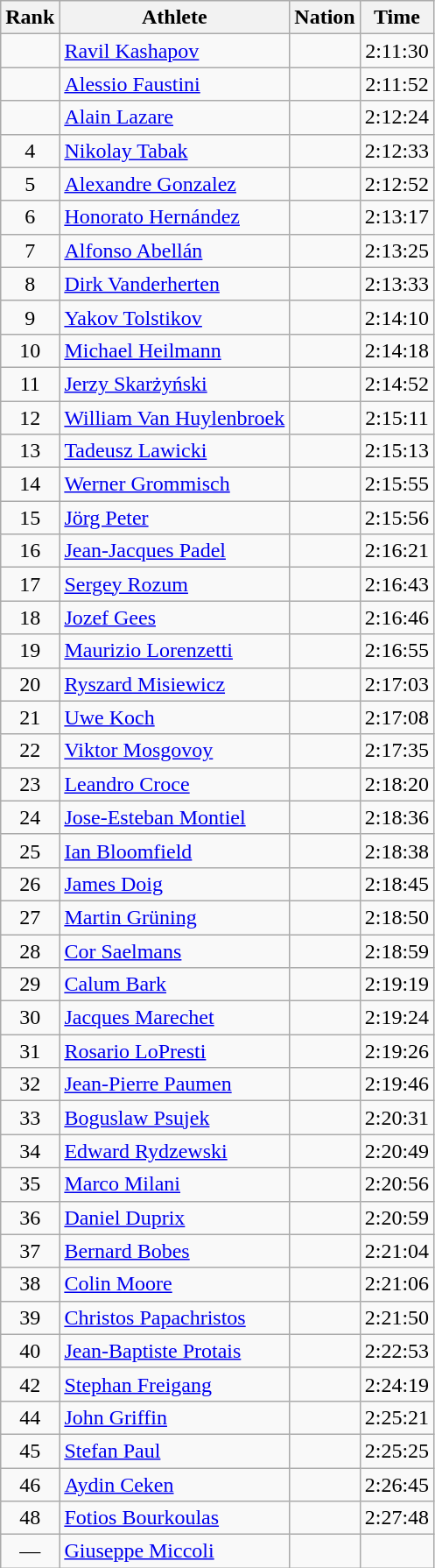<table class="wikitable sortable" style="text-align:center;">
<tr>
<th>Rank</th>
<th>Athlete</th>
<th>Nation</th>
<th>Time</th>
</tr>
<tr>
<td></td>
<td align=left><a href='#'>Ravil Kashapov</a></td>
<td align=left></td>
<td>2:11:30</td>
</tr>
<tr>
<td></td>
<td align=left><a href='#'>Alessio Faustini</a></td>
<td align=left></td>
<td>2:11:52</td>
</tr>
<tr>
<td></td>
<td align=left><a href='#'>Alain Lazare</a></td>
<td align=left></td>
<td>2:12:24</td>
</tr>
<tr>
<td>4</td>
<td align=left><a href='#'>Nikolay Tabak</a></td>
<td align=left></td>
<td>2:12:33</td>
</tr>
<tr>
<td>5</td>
<td align=left><a href='#'>Alexandre Gonzalez</a></td>
<td align=left></td>
<td>2:12:52</td>
</tr>
<tr>
<td>6</td>
<td align=left><a href='#'>Honorato Hernández</a></td>
<td align=left></td>
<td>2:13:17</td>
</tr>
<tr>
<td>7</td>
<td align=left><a href='#'>Alfonso Abellán</a></td>
<td align=left></td>
<td>2:13:25</td>
</tr>
<tr>
<td>8</td>
<td align=left><a href='#'>Dirk Vanderherten</a></td>
<td align=left></td>
<td>2:13:33</td>
</tr>
<tr>
<td>9</td>
<td align=left><a href='#'>Yakov Tolstikov</a></td>
<td align=left></td>
<td>2:14:10</td>
</tr>
<tr>
<td>10</td>
<td align=left><a href='#'>Michael Heilmann</a></td>
<td align=left></td>
<td>2:14:18</td>
</tr>
<tr>
<td>11</td>
<td align=left><a href='#'>Jerzy Skarżyński</a></td>
<td align=left></td>
<td>2:14:52</td>
</tr>
<tr>
<td>12</td>
<td align=left><a href='#'>William Van Huylenbroek</a></td>
<td align=left></td>
<td>2:15:11</td>
</tr>
<tr>
<td>13</td>
<td align=left><a href='#'>Tadeusz Lawicki</a></td>
<td align=left></td>
<td>2:15:13</td>
</tr>
<tr>
<td>14</td>
<td align=left><a href='#'>Werner Grommisch</a></td>
<td align=left></td>
<td>2:15:55</td>
</tr>
<tr>
<td>15</td>
<td align=left><a href='#'>Jörg Peter</a></td>
<td align=left></td>
<td>2:15:56</td>
</tr>
<tr>
<td>16</td>
<td align=left><a href='#'>Jean-Jacques Padel</a></td>
<td align=left></td>
<td>2:16:21</td>
</tr>
<tr>
<td>17</td>
<td align=left><a href='#'>Sergey Rozum</a></td>
<td align=left></td>
<td>2:16:43</td>
</tr>
<tr>
<td>18</td>
<td align=left><a href='#'>Jozef Gees</a></td>
<td align=left></td>
<td>2:16:46</td>
</tr>
<tr>
<td>19</td>
<td align=left><a href='#'>Maurizio Lorenzetti</a></td>
<td align=left></td>
<td>2:16:55</td>
</tr>
<tr>
<td>20</td>
<td align=left><a href='#'>Ryszard Misiewicz</a></td>
<td align=left></td>
<td>2:17:03</td>
</tr>
<tr>
<td>21</td>
<td align=left><a href='#'>Uwe Koch</a></td>
<td align=left></td>
<td>2:17:08</td>
</tr>
<tr>
<td>22</td>
<td align=left><a href='#'>Viktor Mosgovoy</a></td>
<td align=left></td>
<td>2:17:35</td>
</tr>
<tr>
<td>23</td>
<td align=left><a href='#'>Leandro Croce</a></td>
<td align=left></td>
<td>2:18:20</td>
</tr>
<tr>
<td>24</td>
<td align=left><a href='#'>Jose-Esteban Montiel</a></td>
<td align=left></td>
<td>2:18:36</td>
</tr>
<tr>
<td>25</td>
<td align=left><a href='#'>Ian Bloomfield</a></td>
<td align=left></td>
<td>2:18:38</td>
</tr>
<tr>
<td>26</td>
<td align=left><a href='#'>James Doig</a></td>
<td align=left></td>
<td>2:18:45</td>
</tr>
<tr>
<td>27</td>
<td align=left><a href='#'>Martin Grüning</a></td>
<td align=left></td>
<td>2:18:50</td>
</tr>
<tr>
<td>28</td>
<td align=left><a href='#'>Cor Saelmans</a></td>
<td align=left></td>
<td>2:18:59</td>
</tr>
<tr>
<td>29</td>
<td align=left><a href='#'>Calum Bark</a></td>
<td align=left></td>
<td>2:19:19</td>
</tr>
<tr>
<td>30</td>
<td align=left><a href='#'>Jacques Marechet</a></td>
<td align=left></td>
<td>2:19:24</td>
</tr>
<tr>
<td>31</td>
<td align=left><a href='#'>Rosario LoPresti</a></td>
<td align=left></td>
<td>2:19:26</td>
</tr>
<tr>
<td>32</td>
<td align=left><a href='#'>Jean-Pierre Paumen</a></td>
<td align=left></td>
<td>2:19:46</td>
</tr>
<tr>
<td>33</td>
<td align=left><a href='#'>Boguslaw Psujek</a></td>
<td align=left></td>
<td>2:20:31</td>
</tr>
<tr>
<td>34</td>
<td align=left><a href='#'>Edward Rydzewski</a></td>
<td align=left></td>
<td>2:20:49</td>
</tr>
<tr>
<td>35</td>
<td align=left><a href='#'>Marco Milani</a></td>
<td align=left></td>
<td>2:20:56</td>
</tr>
<tr>
<td>36</td>
<td align=left><a href='#'>Daniel Duprix</a></td>
<td align=left></td>
<td>2:20:59</td>
</tr>
<tr>
<td>37</td>
<td align=left><a href='#'>Bernard Bobes</a></td>
<td align=left></td>
<td>2:21:04</td>
</tr>
<tr>
<td>38</td>
<td align=left><a href='#'>Colin Moore</a></td>
<td align=left></td>
<td>2:21:06</td>
</tr>
<tr>
<td>39</td>
<td align=left><a href='#'>Christos Papachristos</a></td>
<td align=left></td>
<td>2:21:50</td>
</tr>
<tr>
<td>40</td>
<td align=left><a href='#'>Jean-Baptiste Protais</a></td>
<td align=left></td>
<td>2:22:53</td>
</tr>
<tr>
<td>42</td>
<td align=left><a href='#'>Stephan Freigang</a></td>
<td align=left></td>
<td>2:24:19</td>
</tr>
<tr>
<td>44</td>
<td align=left><a href='#'>John Griffin</a></td>
<td align=left></td>
<td>2:25:21</td>
</tr>
<tr>
<td>45</td>
<td align=left><a href='#'>Stefan Paul</a></td>
<td align=left></td>
<td>2:25:25</td>
</tr>
<tr>
<td>46</td>
<td align=left><a href='#'>Aydin Ceken</a></td>
<td align=left></td>
<td>2:26:45</td>
</tr>
<tr>
<td>48</td>
<td align=left><a href='#'>Fotios Bourkoulas</a></td>
<td align=left></td>
<td>2:27:48</td>
</tr>
<tr>
<td>—</td>
<td align=left><a href='#'>Giuseppe Miccoli</a></td>
<td align=left></td>
<td></td>
</tr>
</table>
